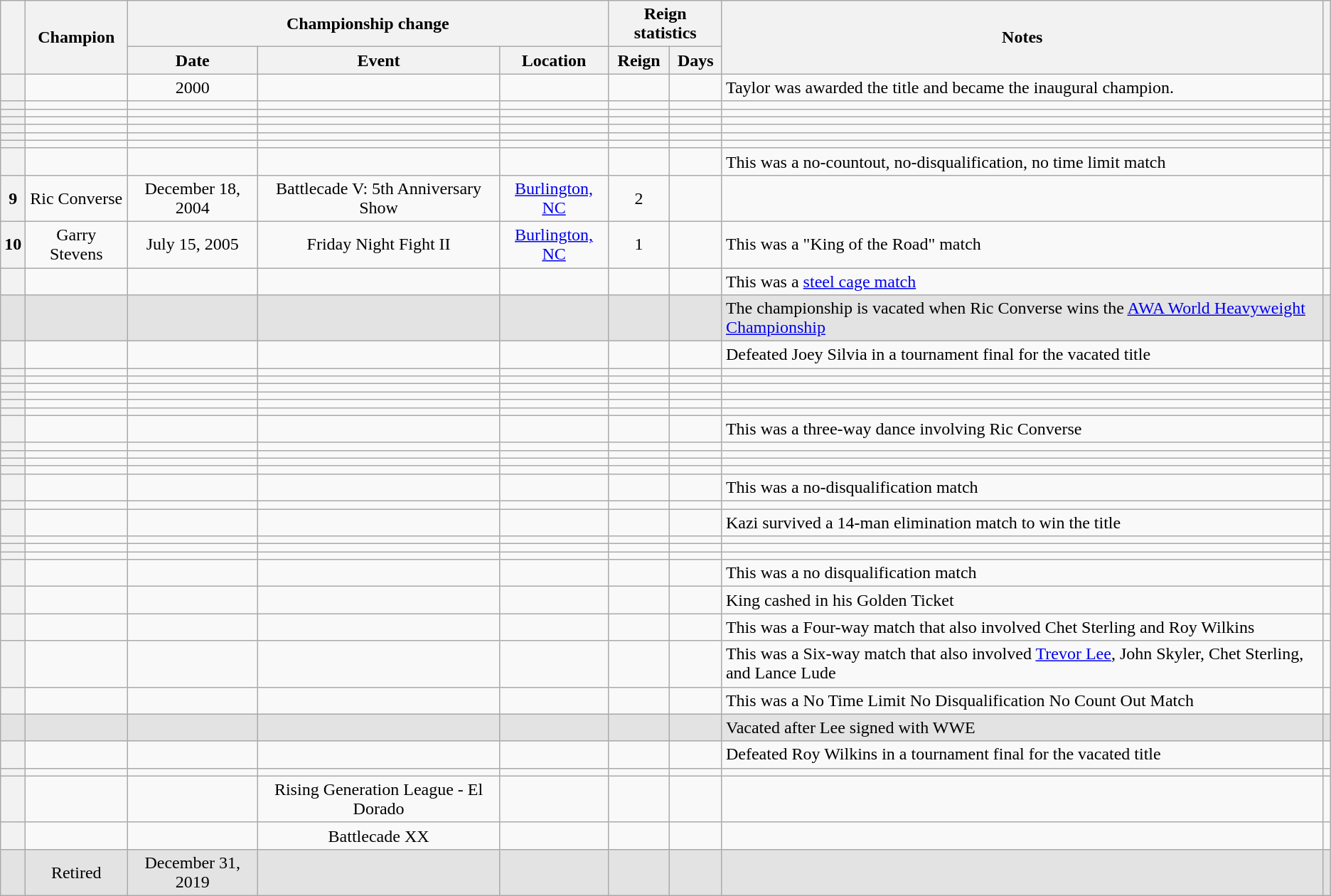<table class="wikitable sortable" style="text-align: center">
<tr>
<th rowspan=2></th>
<th rowspan=2>Champion</th>
<th colspan=3>Championship change</th>
<th colspan=2>Reign statistics</th>
<th rowspan=2>Notes</th>
<th rowspan=2></th>
</tr>
<tr>
<th>Date</th>
<th>Event</th>
<th>Location</th>
<th>Reign</th>
<th>Days</th>
</tr>
<tr>
<th></th>
<td></td>
<td>2000</td>
<td></td>
<td></td>
<td></td>
<td></td>
<td align="left">Taylor was awarded the title and became the inaugural champion.</td>
<td></td>
</tr>
<tr>
<th></th>
<td></td>
<td></td>
<td></td>
<td></td>
<td></td>
<td></td>
<td></td>
<td></td>
</tr>
<tr>
<th></th>
<td></td>
<td></td>
<td></td>
<td></td>
<td></td>
<td></td>
<td></td>
<td></td>
</tr>
<tr>
<th></th>
<td></td>
<td></td>
<td></td>
<td></td>
<td></td>
<td></td>
<td></td>
<td></td>
</tr>
<tr>
<th></th>
<td></td>
<td></td>
<td></td>
<td></td>
<td></td>
<td></td>
<td></td>
<td></td>
</tr>
<tr>
<th></th>
<td></td>
<td></td>
<td></td>
<td></td>
<td></td>
<td></td>
<td></td>
<td></td>
</tr>
<tr>
<th></th>
<td></td>
<td></td>
<td></td>
<td></td>
<td></td>
<td></td>
<td></td>
<td></td>
</tr>
<tr>
<th></th>
<td></td>
<td></td>
<td></td>
<td></td>
<td></td>
<td></td>
<td align="left">This was a no-countout, no-disqualification, no time limit match</td>
<td></td>
</tr>
<tr>
<th>9</th>
<td>Ric Converse</td>
<td>December 18, 2004</td>
<td>Battlecade V: 5th Anniversary Show</td>
<td><a href='#'>Burlington, NC</a></td>
<td>2</td>
<td></td>
<td></td>
<td></td>
</tr>
<tr>
<th>10</th>
<td>Garry Stevens</td>
<td>July 15, 2005</td>
<td>Friday Night Fight II</td>
<td><a href='#'>Burlington, NC</a></td>
<td>1</td>
<td></td>
<td align="left">This was a "King of the Road" match</td>
<td></td>
</tr>
<tr>
<th></th>
<td></td>
<td></td>
<td></td>
<td></td>
<td></td>
<td></td>
<td align="left">This was a <a href='#'>steel cage match</a></td>
<td></td>
</tr>
<tr style="background:#e3e3e3">
<td></td>
<td></td>
<td></td>
<td></td>
<td></td>
<td></td>
<td></td>
<td align="left">The championship is vacated when Ric Converse wins the <a href='#'>AWA World Heavyweight Championship</a></td>
<td></td>
</tr>
<tr>
<th></th>
<td></td>
<td></td>
<td></td>
<td></td>
<td></td>
<td></td>
<td align="left">Defeated Joey Silvia in a tournament final for the vacated title</td>
<td></td>
</tr>
<tr>
<th></th>
<td></td>
<td></td>
<td></td>
<td></td>
<td></td>
<td></td>
<td></td>
<td></td>
</tr>
<tr>
<th></th>
<td></td>
<td></td>
<td></td>
<td></td>
<td></td>
<td></td>
<td></td>
<td></td>
</tr>
<tr>
<th></th>
<td></td>
<td></td>
<td></td>
<td></td>
<td></td>
<td></td>
<td></td>
<td></td>
</tr>
<tr>
<th></th>
<td></td>
<td></td>
<td></td>
<td></td>
<td></td>
<td></td>
<td></td>
<td></td>
</tr>
<tr>
<th></th>
<td></td>
<td></td>
<td></td>
<td></td>
<td></td>
<td></td>
<td></td>
<td></td>
</tr>
<tr>
<th></th>
<td></td>
<td></td>
<td></td>
<td></td>
<td></td>
<td></td>
<td></td>
<td></td>
</tr>
<tr>
<th></th>
<td></td>
<td></td>
<td></td>
<td></td>
<td></td>
<td></td>
<td align="left">This was a three-way dance involving Ric Converse</td>
<td></td>
</tr>
<tr>
<th></th>
<td></td>
<td></td>
<td></td>
<td></td>
<td></td>
<td></td>
<td></td>
<td></td>
</tr>
<tr>
<th></th>
<td></td>
<td></td>
<td></td>
<td></td>
<td></td>
<td></td>
<td></td>
<td></td>
</tr>
<tr>
<th></th>
<td></td>
<td></td>
<td></td>
<td></td>
<td></td>
<td></td>
<td></td>
<td></td>
</tr>
<tr>
<th></th>
<td></td>
<td></td>
<td></td>
<td></td>
<td></td>
<td></td>
<td></td>
<td></td>
</tr>
<tr>
<th></th>
<td></td>
<td></td>
<td></td>
<td></td>
<td></td>
<td></td>
<td align="left">This was a no-disqualification match</td>
<td></td>
</tr>
<tr>
<th></th>
<td></td>
<td></td>
<td></td>
<td></td>
<td></td>
<td></td>
<td></td>
<td></td>
</tr>
<tr>
<th></th>
<td></td>
<td></td>
<td></td>
<td></td>
<td></td>
<td></td>
<td align="left">Kazi survived a 14-man elimination match to win the title</td>
<td></td>
</tr>
<tr>
<th></th>
<td></td>
<td></td>
<td></td>
<td></td>
<td></td>
<td></td>
<td></td>
<td></td>
</tr>
<tr>
<th></th>
<td></td>
<td></td>
<td></td>
<td></td>
<td></td>
<td></td>
<td></td>
<td></td>
</tr>
<tr>
<th></th>
<td></td>
<td></td>
<td></td>
<td></td>
<td></td>
<td></td>
<td></td>
<td></td>
</tr>
<tr>
<th></th>
<td></td>
<td></td>
<td></td>
<td></td>
<td></td>
<td></td>
<td align="left">This was a no disqualification match</td>
<td></td>
</tr>
<tr>
<th></th>
<td></td>
<td></td>
<td></td>
<td></td>
<td></td>
<td></td>
<td align="left">King cashed in his Golden Ticket</td>
<td></td>
</tr>
<tr>
<th></th>
<td></td>
<td></td>
<td></td>
<td></td>
<td></td>
<td></td>
<td align="left">This was a Four-way match that also involved Chet Sterling and Roy Wilkins</td>
<td></td>
</tr>
<tr>
<th></th>
<td></td>
<td></td>
<td></td>
<td></td>
<td></td>
<td></td>
<td align="left">This was a Six-way match that also involved <a href='#'>Trevor Lee</a>, John Skyler, Chet Sterling, and Lance Lude</td>
<td></td>
</tr>
<tr>
<th></th>
<td></td>
<td></td>
<td></td>
<td></td>
<td></td>
<td></td>
<td align="left">This was a No Time Limit No Disqualification No Count Out Match</td>
<td></td>
</tr>
<tr style="background:#e3e3e3">
<td></td>
<td></td>
<td></td>
<td></td>
<td></td>
<td></td>
<td></td>
<td align="left">Vacated after Lee signed with WWE</td>
<td></td>
</tr>
<tr>
<th></th>
<td></td>
<td></td>
<td></td>
<td></td>
<td></td>
<td></td>
<td align="left">Defeated Roy Wilkins in a tournament final for the vacated title</td>
<td></td>
</tr>
<tr>
<th></th>
<td></td>
<td></td>
<td></td>
<td></td>
<td></td>
<td></td>
<td></td>
<td></td>
</tr>
<tr>
<th></th>
<td></td>
<td></td>
<td>Rising Generation League - El Dorado</td>
<td></td>
<td></td>
<td></td>
<td></td>
<td></td>
</tr>
<tr>
<th></th>
<td></td>
<td></td>
<td>Battlecade XX</td>
<td></td>
<td></td>
<td></td>
<td></td>
<td></td>
</tr>
<tr style="background:#e3e3e3">
<td></td>
<td>Retired</td>
<td>December 31, 2019</td>
<td></td>
<td></td>
<td></td>
<td></td>
<td></td>
<td></td>
</tr>
</table>
